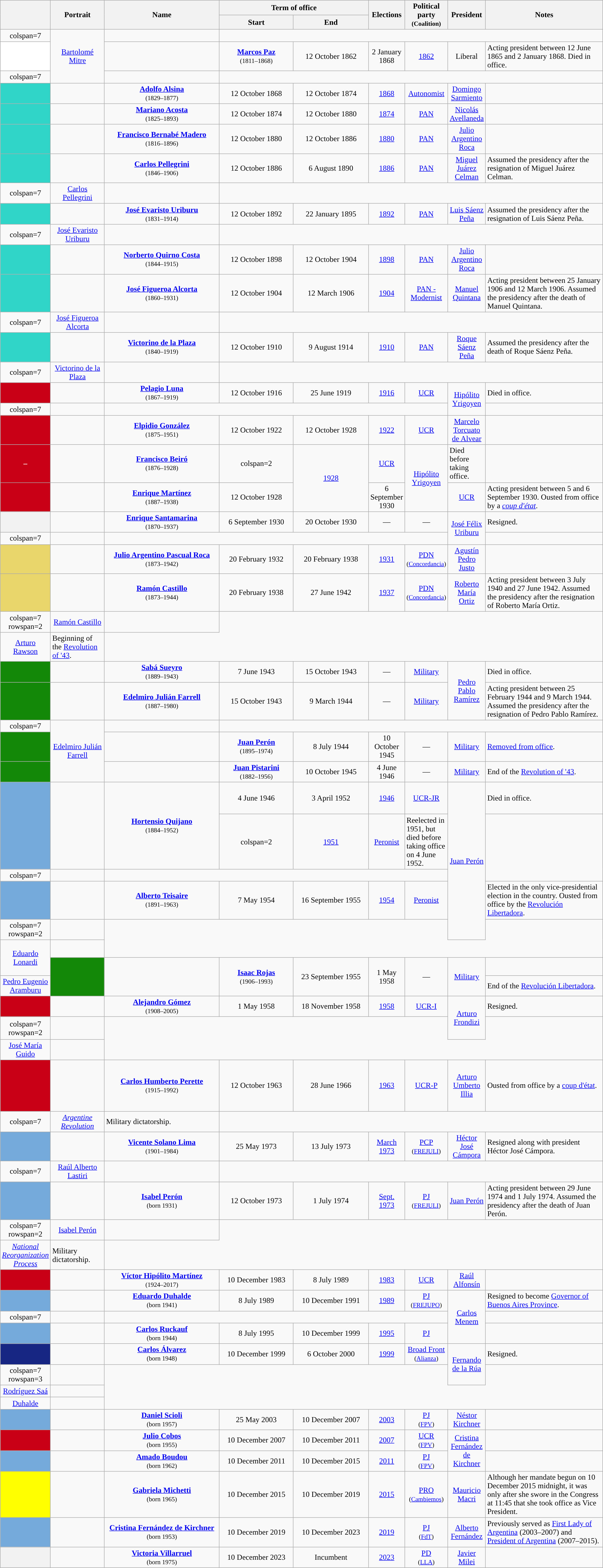<table class="wikitable" width="100%" style="text-align: center;">
<tr>
<th rowspan="2" width="2.5%"></th>
<th rowspan="2" width="10%">Portrait</th>
<th rowspan="2" width="25%">Name<br></th>
<th colspan="2" width="31.4%">Term of office</th>
<th rowspan="2">Elections</th>
<th rowspan="2">Political<br>party<br><small>(Coalition)</small></th>
<th rowspan="2">President</th>
<th rowspan="2" width="26%">Notes<br></th>
</tr>
<tr>
<th>Start</th>
<th>End</th>
</tr>
<tr>
<td>colspan=7 </td>
<td rowspan="3"><a href='#'>Bartolomé Mitre</a></td>
<td align=left></td>
</tr>
<tr>
<th style="background:White;"></th>
<td></td>
<td><strong><a href='#'>Marcos Paz</a></strong><br><small>(1811–1868)</small></td>
<td>12 October 1862</td>
<td>2 January 1868</td>
<td><a href='#'>1862</a></td>
<td>Liberal</td>
<td align=left>Acting president between 12 June 1865 and 2 January 1868. Died in office.</td>
</tr>
<tr>
<td>colspan=7 </td>
<td align=left></td>
</tr>
<tr>
<th style="background:#30D5C8;"></th>
<td></td>
<td><strong><a href='#'>Adolfo Alsina</a></strong><br><small>(1829–1877)</small></td>
<td>12 October 1868</td>
<td>12 October 1874</td>
<td><a href='#'>1868</a></td>
<td><a href='#'>Autonomist</a></td>
<td><a href='#'>Domingo Sarmiento</a></td>
<td align=left></td>
</tr>
<tr>
<th style="background:#30D5C8;"></th>
<td></td>
<td><strong><a href='#'>Mariano Acosta</a></strong><br><small>(1825–1893)</small></td>
<td>12 October 1874</td>
<td>12 October 1880</td>
<td><a href='#'>1874</a></td>
<td><a href='#'>PAN</a></td>
<td><a href='#'>Nicolás Avellaneda</a></td>
<td align=left></td>
</tr>
<tr>
<th style="background:#30D5C8;"></th>
<td></td>
<td><strong><a href='#'>Francisco Bernabé Madero</a></strong><br><small>(1816–1896)</small></td>
<td>12 October 1880</td>
<td>12 October 1886</td>
<td><a href='#'>1880</a></td>
<td><a href='#'>PAN</a></td>
<td><a href='#'>Julio Argentino Roca</a></td>
<td align=left></td>
</tr>
<tr>
<th style="background:#30D5C8;"></th>
<td></td>
<td><strong><a href='#'>Carlos Pellegrini</a></strong><br><small>(1846–1906)</small></td>
<td>12 October 1886</td>
<td>6 August 1890</td>
<td><a href='#'>1886</a></td>
<td><a href='#'>PAN</a></td>
<td><a href='#'>Miguel Juárez Celman</a></td>
<td align=left>Assumed the presidency after the resignation of Miguel Juárez Celman.</td>
</tr>
<tr>
<td>colspan=7 </td>
<td><a href='#'>Carlos Pellegrini</a></td>
<td align=left></td>
</tr>
<tr>
<th style="background:#30D5C8;"></th>
<td></td>
<td><strong><a href='#'>José Evaristo Uriburu</a></strong><br><small>(1831–1914)</small></td>
<td>12 October 1892</td>
<td>22 January 1895</td>
<td><a href='#'>1892</a></td>
<td><a href='#'>PAN</a></td>
<td><a href='#'>Luis Sáenz Peña</a></td>
<td align=left>Assumed the presidency after the resignation of Luis Sáenz Peña.</td>
</tr>
<tr>
<td>colspan=7 </td>
<td><a href='#'>José Evaristo Uriburu</a></td>
<td align=left></td>
</tr>
<tr>
<th style="background:#30D5C8;"></th>
<td></td>
<td><strong><a href='#'>Norberto Quirno Costa</a></strong><br><small>(1844–1915)</small></td>
<td>12 October 1898</td>
<td>12 October 1904</td>
<td><a href='#'>1898</a></td>
<td><a href='#'>PAN</a></td>
<td><a href='#'>Julio Argentino Roca</a></td>
<td align=left></td>
</tr>
<tr>
<th style="background:#30D5C8;"></th>
<td></td>
<td><strong><a href='#'>José Figueroa Alcorta</a></strong><br><small>(1860–1931)</small></td>
<td>12 October 1904</td>
<td>12 March 1906</td>
<td><a href='#'>1904</a></td>
<td><a href='#'>PAN - Modernist</a></td>
<td><a href='#'>Manuel Quintana</a></td>
<td align=left>Acting president between 25 January 1906 and 12 March 1906. Assumed the presidency after the death of Manuel Quintana.</td>
</tr>
<tr>
<td>colspan=7 </td>
<td><a href='#'>José Figueroa Alcorta</a></td>
<td align=left></td>
</tr>
<tr>
<th style="background:#30D5C8;"></th>
<td></td>
<td><strong><a href='#'>Victorino de la Plaza</a></strong><br><small>(1840–1919)</small></td>
<td>12 October 1910</td>
<td>9 August 1914</td>
<td><a href='#'>1910</a></td>
<td><a href='#'>PAN</a></td>
<td><a href='#'>Roque Sáenz Peña</a></td>
<td align=left>Assumed the presidency after the death of Roque Sáenz Peña.</td>
</tr>
<tr>
<td>colspan=7 </td>
<td><a href='#'>Victorino de la Plaza</a></td>
<td align=left></td>
</tr>
<tr>
<th style="background:#C90016; color:white;"></th>
<td></td>
<td><strong><a href='#'>Pelagio Luna</a></strong><br><small>(1867–1919)</small></td>
<td>12 October 1916</td>
<td>25 June 1919</td>
<td><a href='#'>1916</a></td>
<td><a href='#'>UCR</a></td>
<td rowspan="2"><a href='#'>Hipólito Yrigoyen</a></td>
<td align=left>Died in office.</td>
</tr>
<tr>
<td>colspan=7 </td>
<td align=left></td>
</tr>
<tr>
<th style="background:#C90016; color:white;"></th>
<td></td>
<td><strong><a href='#'>Elpidio González</a></strong><br><small>(1875–1951)</small></td>
<td>12 October 1922</td>
<td>12 October 1928</td>
<td><a href='#'>1922</a></td>
<td><a href='#'>UCR</a></td>
<td><a href='#'>Marcelo Torcuato de Alvear</a></td>
<td align=left></td>
</tr>
<tr>
<th style="background:#C90016; color:white;">–</th>
<td></td>
<td><strong><a href='#'>Francisco Beiró</a></strong><br><small>(1876–1928)</small></td>
<td>colspan=2 </td>
<td rowspan=2><a href='#'>1928</a></td>
<td><a href='#'>UCR</a></td>
<td rowspan=2><a href='#'>Hipólito Yrigoyen</a></td>
<td align=left>Died before taking office.</td>
</tr>
<tr>
<th style="background:#C90016; color:white;"></th>
<td></td>
<td><strong><a href='#'>Enrique Martínez</a></strong><br><small>(1887–1938)</small></td>
<td>12 October 1928</td>
<td>6 September 1930</td>
<td><a href='#'>UCR</a></td>
<td align=left>Acting president between 5 and 6 September 1930. Ousted from office by a <a href='#'><em>coup d'état</em></a>.</td>
</tr>
<tr>
<th style="background:#; color:;"></th>
<td></td>
<td><strong><a href='#'>Enrique Santamarina</a></strong><br><small>(1870–1937)</small></td>
<td>6 September 1930</td>
<td>20 October 1930</td>
<td>—</td>
<td>—</td>
<td rowspan="2"><a href='#'>José Félix Uriburu</a></td>
<td align=left>Resigned.</td>
</tr>
<tr>
<td>colspan=7 </td>
<td align=left></td>
</tr>
<tr>
<th style="background:#E9D66B; color:;"></th>
<td></td>
<td><strong><a href='#'>Julio Argentino Pascual Roca</a></strong><br><small>(1873–1942)</small></td>
<td>20 February 1932</td>
<td>20 February 1938</td>
<td><a href='#'>1931</a></td>
<td><a href='#'>PDN</a><br><small>(<a href='#'>Concordancia</a>)</small></td>
<td><a href='#'>Agustín Pedro Justo</a></td>
<td align=left></td>
</tr>
<tr>
<th style="background:#E9D66B; color:;"></th>
<td></td>
<td><strong><a href='#'>Ramón Castillo</a></strong><br><small>(1873–1944)</small></td>
<td>20 February 1938</td>
<td>27 June 1942</td>
<td><a href='#'>1937</a></td>
<td><a href='#'>PDN</a><br><small>(<a href='#'>Concordancia</a>)</small></td>
<td><a href='#'>Roberto María Ortiz</a></td>
<td align=left>Acting president between 3 July 1940 and 27 June 1942. Assumed the presidency after the resignation of Roberto María Ortiz.</td>
</tr>
<tr>
<td>colspan=7 rowspan=2 </td>
<td><a href='#'>Ramón Castillo</a></td>
<td align=left></td>
</tr>
<tr>
<td><a href='#'>Arturo Rawson</a></td>
<td align=left>Beginning of the <a href='#'>Revolution of '43</a>.</td>
</tr>
<tr>
<th style="background:#138808; color:white;"></th>
<td></td>
<td><strong><a href='#'>Sabá Sueyro</a></strong><br><small>(1889–1943)</small></td>
<td>7 June 1943</td>
<td>15 October 1943</td>
<td>—</td>
<td><a href='#'>Military</a></td>
<td rowspan="2"><a href='#'>Pedro Pablo Ramírez</a></td>
<td align=left>Died in office.</td>
</tr>
<tr>
<th style="background:#138808; color:white;"></th>
<td></td>
<td><strong><a href='#'>Edelmiro Julián Farrell</a></strong><br><small>(1887–1980)</small></td>
<td>15 October 1943</td>
<td>9 March 1944</td>
<td>—</td>
<td><a href='#'>Military</a></td>
<td align=left>Acting president between 25 February 1944 and 9 March 1944. Assumed the presidency after the resignation of Pedro Pablo Ramírez.</td>
</tr>
<tr>
<td>colspan=7 </td>
<td rowspan="3"><a href='#'>Edelmiro Julián Farrell</a></td>
<td align=left></td>
</tr>
<tr>
<th style="background:#138808; color:white;"></th>
<td></td>
<td><strong><a href='#'>Juan Perón</a></strong><br><small>(1895–1974)</small></td>
<td>8 July 1944</td>
<td>10 October 1945</td>
<td>—</td>
<td><a href='#'>Military</a></td>
<td align=left><a href='#'>Removed from office</a>.</td>
</tr>
<tr>
<th style="background:#138808; color:white;"></th>
<td></td>
<td><strong><a href='#'>Juan Pistarini</a></strong><br><small>(1882–1956)</small></td>
<td>10 October 1945</td>
<td>4 June 1946</td>
<td>—</td>
<td><a href='#'>Military</a></td>
<td align=left>End of the <a href='#'>Revolution of '43</a>.</td>
</tr>
<tr>
<th rowspan="2" style="background:#75AADB; color:white;"></th>
<td rowspan="2"></td>
<td rowspan="2"><strong><a href='#'>Hortensio Quijano</a></strong><br><small>(1884–1952)</small></td>
<td height="60px">4 June 1946</td>
<td>3 April 1952</td>
<td><a href='#'>1946</a></td>
<td><a href='#'>UCR-JR</a></td>
<td rowspan="5"><a href='#'>Juan Perón</a></td>
<td align=left>Died in office.</td>
</tr>
<tr>
<td>colspan=2 </td>
<td><a href='#'>1951</a></td>
<td><a href='#'>Peronist</a></td>
<td align=left>Reelected in 1951, but died before taking office on 4 June 1952.</td>
</tr>
<tr>
<td>colspan=7 </td>
<td align=left></td>
</tr>
<tr>
<th style="background:#75AADB; color:white;"></th>
<td></td>
<td><strong><a href='#'>Alberto Teisaire</a></strong><br><small>(1891–1963)</small></td>
<td>7 May 1954</td>
<td>16 September 1955</td>
<td><a href='#'>1954</a></td>
<td><a href='#'>Peronist</a></td>
<td align=left>Elected in the only vice-presidential election in the country. Ousted from office by the <a href='#'>Revolución Libertadora</a>.</td>
</tr>
<tr>
<td>colspan=7 rowspan=2 </td>
<td align=left height=30px></td>
</tr>
<tr>
<td rowspan=2><a href='#'>Eduardo Lonardi</a></td>
<td align=left height=30px></td>
</tr>
<tr>
<th rowspan="2" style="background:#138808; color:white;"></th>
<td rowspan="2"></td>
<td rowspan="2"><strong><a href='#'>Isaac Rojas</a></strong><br><small>(1906–1993)</small></td>
<td rowspan="2">23 September 1955</td>
<td rowspan="2">1 May 1958</td>
<td rowspan="2">—</td>
<td rowspan="2"><a href='#'>Military</a></td>
<td align=left height=30px></td>
</tr>
<tr>
<td><a href='#'>Pedro Eugenio Aramburu</a></td>
<td align=left>End of the <a href='#'>Revolución Libertadora</a>.</td>
</tr>
<tr>
<th style="background:#C90016; color:white;"></th>
<td></td>
<td><strong><a href='#'>Alejandro Gómez</a></strong><br><small>(1908–2005)</small></td>
<td>1 May 1958</td>
<td>18 November 1958</td>
<td><a href='#'>1958</a></td>
<td><a href='#'>UCR-I</a></td>
<td rowspan="2"><a href='#'>Arturo Frondizi</a></td>
<td align=left>Resigned.</td>
</tr>
<tr>
<td>colspan=7 rowspan=2 </td>
<td align=left height=40px></td>
</tr>
<tr>
<td><a href='#'>José María Guido</a></td>
<td align=left></td>
</tr>
<tr>
<th style="background:#C90016; color:white;"></th>
<td height="100px"></td>
<td><strong><a href='#'>Carlos Humberto Perette</a></strong><br><small>(1915–1992)</small></td>
<td>12 October 1963</td>
<td>28 June 1966</td>
<td><a href='#'>1963</a></td>
<td><a href='#'>UCR-P</a></td>
<td><a href='#'>Arturo Umberto Illia</a></td>
<td align=left>Ousted from office by a <a href='#'>coup d'état</a>.</td>
</tr>
<tr>
<td>colspan=7 </td>
<td><em><a href='#'>Argentine Revolution</a></em></td>
<td align=left>Military dictatorship.</td>
</tr>
<tr>
<th style="background:#75AADB; color:white;"></th>
<td></td>
<td><strong><a href='#'>Vicente Solano Lima</a></strong><br><small>(1901–1984)</small></td>
<td>25 May 1973</td>
<td>13 July 1973</td>
<td><a href='#'>March<br>1973</a></td>
<td><a href='#'>PCP</a><br><small>(<a href='#'>FREJULI</a>)</small></td>
<td><a href='#'>Héctor José Cámpora</a></td>
<td align=left>Resigned along with president Héctor José Cámpora.</td>
</tr>
<tr>
<td>colspan=7 </td>
<td><a href='#'>Raúl Alberto Lastiri</a></td>
<td align=left></td>
</tr>
<tr>
<th style="background:#75AADB; color:white;"></th>
<td></td>
<td><strong><a href='#'>Isabel Perón</a></strong><br><small>(born 1931)</small></td>
<td>12 October 1973</td>
<td>1 July 1974</td>
<td><a href='#'>Sept.<br>1973</a></td>
<td><a href='#'>PJ</a><br><small>(<a href='#'>FREJULI</a>)</small></td>
<td><a href='#'>Juan Perón</a></td>
<td align=left>Acting president between 29 June 1974 and 1 July 1974. Assumed the presidency after the death of Juan Perón.</td>
</tr>
<tr>
<td>colspan=7 rowspan=2 </td>
<td><a href='#'>Isabel Perón</a></td>
<td align=left></td>
</tr>
<tr>
<td><em><a href='#'>National Reorganization Process</a></em></td>
<td align=left>Military dictatorship.</td>
</tr>
<tr>
<th style="background:#C90016; color:white;"></th>
<td></td>
<td><strong><a href='#'>Víctor Hipólito Martínez</a></strong><br><small>(1924–2017)</small></td>
<td>10 December 1983</td>
<td>8 July 1989</td>
<td><a href='#'>1983</a></td>
<td><a href='#'>UCR</a></td>
<td><a href='#'>Raúl Alfonsín</a></td>
<td align=left></td>
</tr>
<tr>
<th style="background:#75AADB; color:white;"></th>
<td></td>
<td><strong><a href='#'>Eduardo Duhalde</a></strong><br><small>(born 1941)</small></td>
<td>8 July 1989</td>
<td>10 December 1991</td>
<td><a href='#'>1989</a></td>
<td><a href='#'>PJ</a><br><small>(<a href='#'>FREJUPO</a>)</small></td>
<td rowspan="3"><a href='#'>Carlos Menem</a></td>
<td align=left>Resigned to become <a href='#'>Governor of Buenos Aires Province</a>.</td>
</tr>
<tr>
<td>colspan=7 </td>
<td align=left></td>
</tr>
<tr>
<th style="background:#75AADB; color:white;"></th>
<td></td>
<td><strong><a href='#'>Carlos Ruckauf</a></strong><br><small>(born 1944)</small></td>
<td>8 July 1995</td>
<td>10 December 1999</td>
<td><a href='#'>1995</a></td>
<td><a href='#'>PJ</a></td>
<td align=left></td>
</tr>
<tr>
<th style="background: #172683; color:white;"></th>
<td></td>
<td><strong><a href='#'>Carlos Álvarez</a></strong><br><small>(born 1948)</small></td>
<td>10 December 1999</td>
<td>6 October 2000</td>
<td><a href='#'>1999</a></td>
<td><a href='#'>Broad Front</a><br><small>(<a href='#'>Alianza</a>)</small></td>
<td rowspan="2"><a href='#'>Fernando de la Rúa</a></td>
<td align=left>Resigned.</td>
</tr>
<tr>
<td>colspan=7 rowspan=3 </td>
<td align=left height=20px></td>
</tr>
<tr>
<td><a href='#'>Rodríguez Saá</a></td>
<td align=left></td>
</tr>
<tr>
<td><a href='#'>Duhalde</a></td>
<td align=left></td>
</tr>
<tr>
<th style="background:#75AADB; color:white;"></th>
<td></td>
<td><strong><a href='#'>Daniel Scioli</a></strong><br><small>(born 1957)</small></td>
<td>25 May 2003</td>
<td>10 December 2007</td>
<td><a href='#'>2003</a></td>
<td><a href='#'>PJ</a><br><small>(<a href='#'>FPV</a>)</small></td>
<td><a href='#'>Néstor Kirchner</a></td>
<td align=left></td>
</tr>
<tr>
<th style="background:#C90016; color:white;"></th>
<td></td>
<td><strong><a href='#'>Julio Cobos</a></strong><br><small>(born 1955)</small></td>
<td>10 December 2007</td>
<td>10 December 2011</td>
<td><a href='#'>2007</a></td>
<td><a href='#'>UCR</a><br><small>(<a href='#'>FPV</a>)</small></td>
<td rowspan="2"><a href='#'>Cristina Fernández de Kirchner</a></td>
<td align=left></td>
</tr>
<tr>
<th style="background:#75AADB; color:white;"></th>
<td></td>
<td><strong><a href='#'>Amado Boudou</a></strong><br><small>(born 1962)</small></td>
<td>10 December 2011</td>
<td>10 December 2015</td>
<td><a href='#'>2011</a></td>
<td><a href='#'>PJ</a><br><small>(<a href='#'>FPV</a>)</small></td>
<td align=left></td>
</tr>
<tr>
<th style="background:yellow;"></th>
<td></td>
<td><strong><a href='#'>Gabriela Michetti</a></strong><br><small>(born 1965)</small></td>
<td>10 December 2015</td>
<td>10 December 2019</td>
<td><a href='#'>2015</a></td>
<td><a href='#'>PRO</a><br><small>(<a href='#'>Cambiemos</a>)</small></td>
<td><a href='#'>Mauricio Macri</a></td>
<td align=left>Although her mandate begun on 10 December 2015 midnight, it was only after she swore in the Congress at 11:45 that she took office as Vice President.</td>
</tr>
<tr>
<th style="background:#75AADB; color:white;"></th>
<td></td>
<td><strong><a href='#'>Cristina Fernández de Kirchner</a></strong><br><small>(born 1953)</small></td>
<td>10 December 2019</td>
<td>10 December 2023</td>
<td><a href='#'>2019</a></td>
<td><a href='#'>PJ</a><br><small>(<a href='#'>FdT</a>)</small></td>
<td><a href='#'>Alberto Fernández</a></td>
<td align=left>Previously served as <a href='#'>First Lady of Argentina</a> (2003–2007) and <a href='#'>President of Argentina</a> (2007–2015).</td>
</tr>
<tr>
<th style="background:"></th>
<td></td>
<td><strong><a href='#'>Victoria Villarruel</a></strong><br><small>(born 1975)</small></td>
<td>10 December 2023</td>
<td>Incumbent</td>
<td><a href='#'>2023</a></td>
<td><a href='#'>PD</a><br><small>(<a href='#'>LLA</a>)</small></td>
<td><a href='#'>Javier Milei</a></td>
<td align=left></td>
</tr>
</table>
